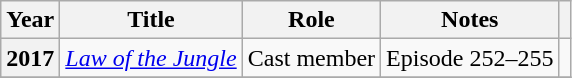<table class="wikitable sortable plainrowheaders">
<tr>
<th scope="col">Year</th>
<th scope="col">Title</th>
<th scope="col">Role</th>
<th scope="col">Notes</th>
<th scope="col" class="unsortable"></th>
</tr>
<tr>
<th scope="row">2017</th>
<td><em><a href='#'>Law of the Jungle</a></em></td>
<td>Cast member</td>
<td>Episode 252–255</td>
<td style="text-align:center"></td>
</tr>
<tr>
</tr>
</table>
